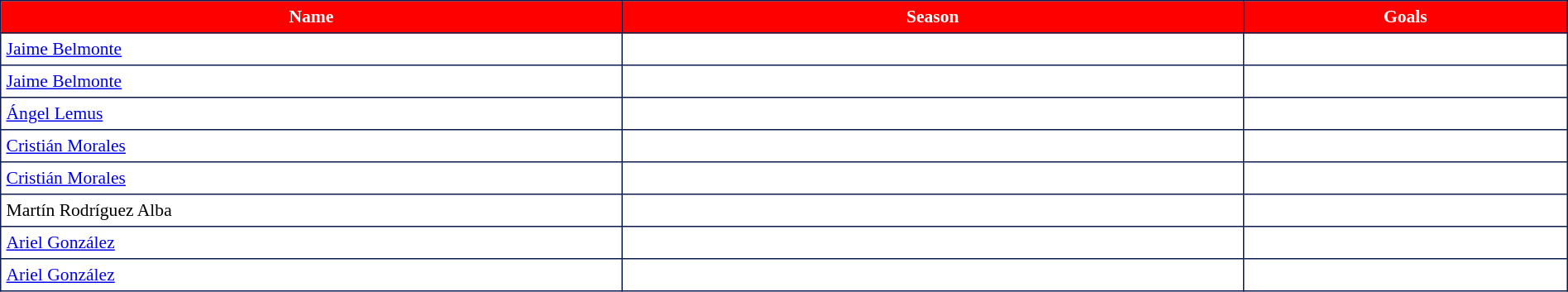<table cellpadding="4" border="1" cellspacing="0"  style="margin:1em auto; width:100%; border:1px #0c1b4d solid; border-collapse:collapse; font-size:90%; width:100%;">
<tr style="background:#f00; text-align:center; color:white; border:1px #0c1b4d solid;">
<th style="width:200px;">Name</th>
<th style="width:200px;">Season</th>
<th style="width:100px;">Goals</th>
</tr>
<tr>
<td> <a href='#'>Jaime Belmonte</a></td>
<td></td>
<td></td>
</tr>
<tr>
<td> <a href='#'>Jaime Belmonte</a></td>
<td></td>
<td></td>
</tr>
<tr>
<td> <a href='#'>Ángel Lemus</a></td>
<td></td>
<td></td>
</tr>
<tr>
<td> <a href='#'>Cristián Morales</a></td>
<td></td>
<td></td>
</tr>
<tr>
<td> <a href='#'>Cristián Morales</a></td>
<td></td>
<td></td>
</tr>
<tr>
<td> Martín Rodríguez Alba</td>
<td></td>
<td></td>
</tr>
<tr>
<td> <a href='#'>Ariel González</a></td>
<td></td>
<td></td>
</tr>
<tr>
<td> <a href='#'>Ariel González</a></td>
<td></td>
<td></td>
</tr>
</table>
